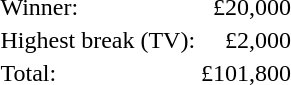<table>
<tr>
<td>Winner:</td>
<td align="right">£20,000</td>
</tr>
<tr>
<td>Highest break (TV):</td>
<td align="right">£2,000</td>
</tr>
<tr>
<td>Total:</td>
<td align="right">£101,800</td>
</tr>
</table>
